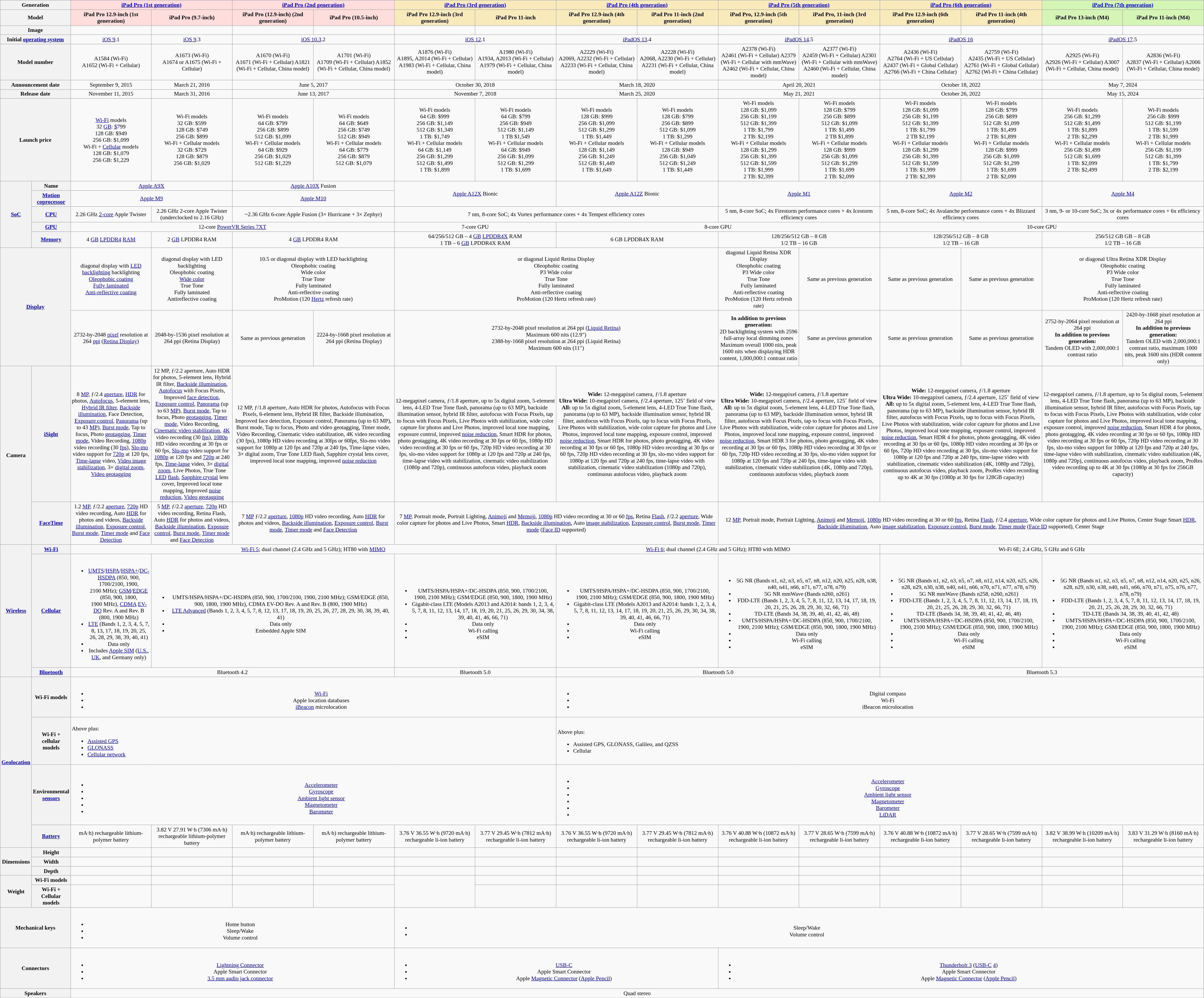<table class="wikitable" style="text-align:center; font-size:90%;">
<tr>
<th scope="row" colspan="2">Generation</th>
<th colspan="2" scope="colgroup" style="background-color:#ffdddd;"><a href='#'>iPad Pro (1st generation)</a></th>
<th colspan="2" scope="colgroup" style="background-color:#ffdddd;"><a href='#'>iPad Pro (2nd generation)</a></th>
<th colspan="2" scope="colgroup" style="background-color:#f8eaba;"><a href='#'>iPad Pro (3rd generation)</a></th>
<th colspan="2" scope="colgroup" style="background-color:#f8eaba;"><a href='#'>iPad Pro (4th generation)</a></th>
<th colspan="2" scope="colgroup" style="background-color:#f8eaba;"><a href='#'>iPad Pro (5th generation)</a></th>
<th colspan="2" scope="colgroup" style="background-color:#f8eaba;"><a href='#'>iPad Pro (6th generation)</a></th>
<th colspan="2" scope="colgroup" style="background-color:#d4f4b4;"><a href='#'>iPad Pro (7th generation)</a></th>
</tr>
<tr>
<th scope="row" colspan="2">Model</th>
<th style="min-width:200px; background-color:#ffdddd;">iPad Pro 12.9-inch (1st generation)</th>
<th style="min-width:200px; background-color:#ffdddd;">iPad Pro (9.7-inch)</th>
<th style="min-width:200px; background-color:#ffdddd;">iPad Pro (12.9-inch) (2nd generation)</th>
<th style="min-width:200px; background-color:#ffdddd;">iPad Pro (10.5-inch)</th>
<th style="min-width:200px; background-color:#f8eaba;">iPad Pro 12.9-inch (3rd generation)</th>
<th style="min-width:200px; background-color:#f8eaba;">iPad Pro 11-inch</th>
<th style="min-width:200px; background-color:#f8eaba;">iPad Pro 12.9-inch (4th generation)</th>
<th style="min-width:200px; background-color:#f8eaba;">iPad Pro 11-inch (2nd generation)</th>
<th style="min-width:200px; background-color:#f8eaba;">iPad Pro, 12.9-inch (5th generation)</th>
<th style="min-width:200px; background-color:#f8eaba;">iPad Pro, 11-inch (3rd generation)</th>
<th style="min-width:200px; background-color:#f8eaba;">iPad Pro 12.9-inch (6th generation)</th>
<th style="min-width:200px; background-color:#f8eaba;">iPad Pro 11-inch (4th generation)</th>
<th style="min-width:200px; background-color:#d4f4b4;">iPad Pro 13‑inch (M4)</th>
<th style="min-width:200px; background-color:#d4f4b4;">iPad Pro 11‑inch (M4)</th>
</tr>
<tr>
<th colspan="2">Image</th>
<td></td>
<td></td>
<td></td>
<td></td>
<td></td>
<td></td>
<td></td>
<td></td>
<td></td>
<td></td>
<td></td>
<td></td>
<td></td>
<td></td>
</tr>
<tr>
<th colspan="2">Initial <a href='#'>operating system</a></th>
<td><a href='#'>iOS 9</a>.1</td>
<td><a href='#'>iOS 9</a>.3</td>
<td colspan="2"><a href='#'>iOS 10.3</a>.2</td>
<td colspan="2"><a href='#'>iOS 12</a>.1</td>
<td colspan="2"><a href='#'>iPadOS 13</a>.4</td>
<td colspan="2"><a href='#'>iPadOS 14</a>.5</td>
<td colspan="2"><a href='#'>iPadOS 16</a></td>
<td colspan="2"><a href='#'>iPadOS 17</a>.5</td>
</tr>
<tr>
<th colspan="2">Model number</th>
<td>A1584 (Wi-Fi)<br>A1652 (Wi-Fi + Cellular)</td>
<td>A1673 (Wi-Fi)<br>A1674 or A1675 (Wi-Fi + Cellular)</td>
<td>A1670 (Wi-Fi)<br>A1671 (Wi-Fi + Cellular)
A1821 (Wi-Fi + Cellular, China model)</td>
<td>A1701 (Wi-Fi)<br>A1709 (Wi-Fi + Cellular)
A1852 (Wi-Fi + Cellular, China model)</td>
<td>A1876 (Wi-Fi)<br>A1895, A2014 (Wi-Fi + Cellular)
A1983 (Wi-Fi + Cellular, China model)</td>
<td>A1980 (Wi-Fi)<br>A1934, A2013 (Wi-Fi + Cellular)
A1979 (Wi-Fi + Cellular, China model)</td>
<td>A2229 (Wi-Fi)<br>A2069, A2232 (Wi-Fi + Cellular)
A2233 (Wi-Fi + Cellular, China model)</td>
<td>A2228 (Wi-Fi)<br>A2068, A2230 (Wi-Fi + Cellular)
A2231 (Wi-Fi + Cellular, China model)</td>
<td>A2378 (Wi-Fi)<br>A2461 (Wi-Fi + Cellular)
A2379 (Wi-Fi + Cellular with mmWave)
A2462 (Wi-Fi + Cellular, China model)</td>
<td>A2377 (Wi-Fi)<br>A2459 (Wi-Fi + Cellular)
A2301 (Wi-Fi + Cellular with mmWave)
A2460 (Wi-Fi + Cellular, China model)</td>
<td>A2436 (Wi-Fi)<br>A2764 (Wi-Fi + US Cellular)
A2437 (Wi-Fi + Global Cellular)
A2766 (Wi-Fi + China Cellular)</td>
<td>A2759 (Wi-Fi)<br>A2435 (Wi-Fi + US Cellular)
A2761 (Wi-Fi + Global Cellular)
A2762 (Wi-Fi + China Cellular)</td>
<td>A2925 (Wi-Fi)<br>A2926 (Wi-Fi + Cellular)
A3007 (Wi-Fi + Cellular, China model)</td>
<td>A2836 (Wi-Fi)<br>A2837 (Wi-Fi + Cellular)
A2006 (Wi-Fi + Cellular, China model)</td>
</tr>
<tr>
<th colspan="2">Announcement date</th>
<td>September 9, 2015</td>
<td>March 21, 2016</td>
<td colspan="2">June 5, 2017</td>
<td colspan="2">October 30, 2018</td>
<td colspan="2">March 18, 2020</td>
<td colspan="2">April 20, 2021</td>
<td colspan="2">October 18, 2022</td>
<td colspan="2">May 7, 2024</td>
</tr>
<tr>
<th colspan="2">Release date</th>
<td>November 11, 2015</td>
<td>March 31, 2016</td>
<td colspan="2">June 13, 2017</td>
<td colspan="2">November 7, 2018</td>
<td colspan="2">March 25, 2020</td>
<td colspan="2">May 21, 2021</td>
<td colspan="2">October 26, 2022</td>
<td colspan="2">May 15, 2024</td>
</tr>
<tr>
<th colspan="2">Launch price</th>
<td><a href='#'>Wi-Fi</a> models<br>32 <a href='#'>GB</a>: <a href='#'>$</a>799<br>128 GB: $949<br>256 GB: $1,099<br>Wi-Fi + <a href='#'>Cellular</a> models<br>128 GB: $1,079<br>256 GB: $1,229</td>
<td>Wi-Fi models<br>32 GB: $599<br>128 GB: $749<br>256 GB: $899<br>Wi-Fi + Cellular models<br>32 GB: $729<br>128 GB: $879<br>256 GB: $1,029</td>
<td>Wi-Fi models<br>64 GB: $799<br>256 GB: $899<br>512 GB: $1,099<br>Wi-Fi + Cellular models<br>64 GB: $929<br>256 GB: $1,029<br>512 GB: $1,229</td>
<td>Wi-Fi models<br>64 GB: $649<br>256 GB: $749<br>512 GB: $949<br>Wi-Fi + Cellular models<br>64 GB: $779<br>256 GB: $879<br>512 GB: $1,079</td>
<td>Wi-Fi models<br>64 GB: $999<br>256 GB: $1,149<br>512 GB: $1,349<br>1 TB: $1,749<br>Wi-Fi + Cellular models<br>64 GB: $1,149<br>256 GB: $1,299<br>512 GB: $1,499<br>1 TB: $1,899</td>
<td>Wi-Fi models<br>64 GB: $799<br>256 GB: $949<br>512 GB: $1,149<br>1 TB $1,549<br>Wi-Fi + Cellular models<br>64 GB: $949<br>256 GB: $1,099<br>512 GB: $1,299<br>1 TB: $1,699</td>
<td>Wi-Fi models<br>128 GB: $999<br>256 GB: $1,099<br>512 GB: $1,299<br>1 TB: $1,449<br>Wi-Fi + Cellular models<br>128 GB: $1,149<br>256 GB: $1,249<br>512 GB: $1,449<br>1 TB: $1,649</td>
<td>Wi-Fi models<br>128 GB: $799<br>256 GB: $899<br>512 GB: $1,099<br>1 TB: $1,299<br>Wi-Fi + Cellular models<br>128 GB: $949<br>256 GB: $1,049<br>512 GB: $1,249<br>1 TB: $1,449</td>
<td>Wi-Fi models<br>128 GB: $1,099<br>256 GB: $1,199<br>512 GB: $1,399<br>1 TB: $1,799<br>2 TB: $2,199<br>Wi-Fi + Cellular models<br>128 GB: $1,299<br>256 GB: $1,399<br>512 GB: $1,599<br>1 TB: $1,999<br>2 TB: $2,399</td>
<td>Wi-Fi models<br>128 GB: $799<br>256 GB: $899<br>512 GB: $1,099<br>1 TB: $1,499<br>2 TB $1,899<br>Wi-Fi + Cellular models<br>128 GB: $999<br>256 GB: $1,099<br>512 GB: $1,299<br>1 TB: $1,699<br>2 TB: $2,099</td>
<td>Wi-Fi models<br>128 GB: $1,099<br>256 GB: $1,199<br>512 GB: $1,399<br>1 TB: $1,799<br>2 TB $2,199<br>Wi-Fi + Cellular models<br>128 GB: $1,299<br>256 GB: $1,399<br>512 GB: $1,599<br>1 TB: $1,999<br>2 TB: $2,399</td>
<td>Wi-Fi models<br>128 GB: $799<br>256 GB: $899<br>512 GB: $1,099<br>1 TB: $1,499<br>2 TB: $1,899<br>Wi-Fi + Cellular models<br>128 GB: $999<br>256 GB: $1,099<br>512 GB: $1,299<br>1 TB: $1,699<br>2 TB: $2,099</td>
<td>Wi-Fi models<br>256 GB: $1,299<br>512 GB: $1,499<br>1 TB: $1,899<br>2 TB: $2,299<br>Wi-Fi + Cellular models<br>256 GB: $1,499<br>512 GB: $1,699<br>1 TB: $2,099<br>2 TB: $2,499</td>
<td>Wi-Fi models<br>256 GB: $999<br>512 GB: $1,199<br>1 TB: $1,599<br>2 TB: $1,999<br>Wi-Fi + Cellular models<br>256 GB: $1,199<br>512 GB: $1,399<br>1 TB: $1,799<br>2 TB: $2,199</td>
</tr>
<tr>
<th rowspan="5"><a href='#'>SoC</a></th>
<th>Name</th>
<td colspan="2"><a href='#'>Apple A9X</a></td>
<td colspan="2"><a href='#'>Apple A10X</a> Fusion</td>
<td colspan="2" rowspan="2"><a href='#'>Apple A12X</a> Bionic</td>
<td colspan="2" rowspan="2"><a href='#'>Apple A12Z</a> Bionic</td>
<td colspan="2" rowspan="2"><a href='#'>Apple M1</a></td>
<td colspan="2" rowspan="2"><a href='#'>Apple M2</a></td>
<td colspan="2" rowspan="2"><a href='#'>Apple M4</a></td>
</tr>
<tr>
<th><a href='#'>Motion coprocessor</a></th>
<td colspan="2"><a href='#'>Apple M9</a></td>
<td colspan="2"><a href='#'>Apple M10</a></td>
</tr>
<tr>
<th><a href='#'>CPU</a></th>
<td colspan="1">2.26 GHz <a href='#'>2-core</a> Apple Twister</td>
<td colspan="1">2.26 GHz 2-core Apple Twister (underclocked to 2.16 GHz)</td>
<td colspan="2">~2.36 GHz 6-core Apple Fusion (3× Hurricane + 3× Zephyr)</td>
<td colspan="4">7 nm, 8-core SoC; 4x Vortex performance cores + 4x Tempest efficiency cores</td>
<td colspan="2">5 nm, 8-core SoC; 4x Firestorm performance cores + 4x Icestorm efficiency cores</td>
<td colspan="2">5 nm, 8-core SoC; 4x Avalanche performance cores + 4x Blizzard efficiency cores</td>
<td colspan="2">3 nm, 9- or 10-core SoC; 3x or 4x performance cores + 6x efficiency cores</td>
</tr>
<tr>
<th><a href='#'>GPU</a></th>
<td colspan="4">12-core <a href='#'>PowerVR Series 7XT</a></td>
<td colspan="2">7-core GPU</td>
<td colspan="4">8-core GPU</td>
<td colspan="4">10-core GPU</td>
</tr>
<tr>
<th><a href='#'>Memory</a></th>
<td>4 <a href='#'>GB</a> <a href='#'>LPDDR4</a> <a href='#'>RAM</a></td>
<td>2 <a href='#'>GB</a> LPDDR4 RAM</td>
<td colspan="2">4 <a href='#'>GB</a> LPDDR4 RAM</td>
<td colspan="2">64/256/512 GB – 4 <a href='#'>GB</a> <a href='#'>LPDDR4X</a> RAM<br>1 TB – 6 <a href='#'>GB</a> LPDDR4X RAM</td>
<td colspan="2">6 GB LPDDR4X RAM</td>
<td colspan="2">128/256/512 GB – 8 GB<br>1/2 TB – 16 GB</td>
<td colspan="2">128/256/512 GB – 8 GB<br>1/2 TB – 16 GB</td>
<td colspan="2">256/512 GB GB – 8 GB<br>1/2 TB – 16 GB</td>
</tr>
<tr>
<th rowspan="2" colspan="2"><a href='#'>Display</a></th>
<td> diagonal display with <a href='#'>LED backlighting</a> backlighting<br><a href='#'>Oleophobic coating</a><br><a href='#'>Fully laminated</a><br><a href='#'>Anti-reflective coating</a></td>
<td> diagonal display with LED backlighting<br>Oleophobic coating<br><a href='#'>Wide color</a><br>True Tone<br>Fully laminated<br>Antireflective coating</td>
<td colspan="2">10.5 or  diagonal display with LED backlighting<br>Oleophobic coating<br>Wide color<br>True Tone<br>Fully laminated<br>Anti-reflective coating<br>ProMotion (120 <a href='#'>Hertz</a> refresh rate)</td>
<td colspan="4"> or  diagonal Liquid Retina Display <br>Oleophobic coating<br> P3 Wide color<br>True Tone<br>Fully laminated<br>Anti-reflective coating<br>ProMotion (120 Hertz refresh rate)</td>
<td> diagonal Liquid Retina XDR Display <br>Oleophobic coating<br> P3 Wide color<br>True Tone<br>Fully laminated<br>Anti-reflective coating<br>ProMotion (120 Hertz refresh rate)</td>
<td>Same as previous generation</td>
<td>Same as previous generation</td>
<td>Same as previous generation</td>
<td colspan="2"> or  diagonal Ultra Retina XDR Display <br>Oleophobic coating<br> P3 Wide color<br>True Tone<br>Fully laminated<br>Anti-reflective coating<br>ProMotion (120 Hertz refresh rate)</td>
</tr>
<tr>
<td>2732-by-2048 <a href='#'>pixel</a> resolution at 264 <a href='#'>ppi</a> (<a href='#'>Retina Display</a>)</td>
<td>2048-by-1536 pixel resolution at 264 ppi (Retina Display)</td>
<td>Same as previous generation</td>
<td>2224-by-1668 pixel resolution at 264 ppi (Retina Display)</td>
<td colspan="4">2732-by-2048 pixel resolution at 264 ppi (<a href='#'>Liquid Retina</a>)<br>Maximum 600 nits (12.9")<br>2388-by-1668 pixel resolution at 264 ppi (Liquid Retina)<br>Maximum 600 nits (11")</td>
<td><strong>In addition to previous generation:</strong><br>2D backlighting system with 2596 full‑array local dimming zones<br>Maximum overall 1000 nits, peak 1600 nits when displaying HDR content, 1,000,000:1 contrast ratio</td>
<td>Same as previous generation</td>
<td>Same as previous generation</td>
<td>Same as previous generation</td>
<td>2752-by-2064 pixel resolution at 264 ppi<br><strong>In addition to previous generation:</strong><br>Tandem OLED with 2,000,000:1 contrast ratio</td>
<td>2420-by-1668 pixel resolution at 264 ppi<br><strong>In addition to previous generation:</strong><br>Tandem OLED with 2,000,000:1 contrast ratio, maximum 1000 nits, peak 1600 nits (HDR content only)</td>
</tr>
<tr>
<th rowspan="2">Camera</th>
<th><a href='#'>iSight</a></th>
<td>8 <a href='#'>MP</a>, ƒ/2.4 <a href='#'>aperture</a>, <a href='#'>HDR</a> for photos, <a href='#'>Autofocus</a>, 5-element lens, <a href='#'>Hybrid IR filter</a>, <a href='#'>Backside illumination</a>, Face Detection, <a href='#'>Exposure control</a>, <a href='#'>Panorama</a> (up to 43 <a href='#'>MP</a>), <a href='#'>Burst mode</a>, Tap to focus, Photo <a href='#'>geotagging</a>, <a href='#'>Timer mode</a>, Video Recording, <a href='#'>1080p</a> video recording (30 <a href='#'>fps</a>), <a href='#'>Slo-mo</a> video support for <a href='#'>720p</a> at 120 fps, <a href='#'>Time-lapse</a> video, <a href='#'>Video image stabilization</a>, 3× <a href='#'>digital zoom</a>, <a href='#'>Video geotagging</a></td>
<td>12 MP, ƒ/2.2 aperture, Auto HDR for photos, 5-element lens, Hybrid IR filter, <a href='#'>Backside illumination</a>, <a href='#'>Autofocus</a> with Focus Pixels, Improved <a href='#'>face detection</a>, <a href='#'>Exposure control</a>, <a href='#'>Panorama</a> (up to 63 <a href='#'>MP</a>), <a href='#'>Burst mode</a>, Tap to focus, Photo <a href='#'>geotagging</a>, <a href='#'>Timer mode</a>, Video Recording, <a href='#'>Cinematic video stabilization</a>, <a href='#'>4K</a> video recording (30 <a href='#'>fps</a>), <a href='#'>1080p</a> HD video recording at 30 fps or 60 fps, <a href='#'>Slo-mo</a> video support for <a href='#'>1080p</a> at 120 fps and <a href='#'>720p</a> at 240 fps, <a href='#'>Time-lapse</a> video, 3× <a href='#'>digital zoom</a>, Live Photos, True Tone <a href='#'>LED</a> <a href='#'>flash</a>, <a href='#'>Sapphire crystal</a> lens cover, Improved local tone mapping, Improved <a href='#'>noise reduction</a>, <a href='#'>Video geotagging</a></td>
<td colspan=2>12 MP, ƒ/1.8 aperture, Auto HDR for photos, Autofocus with Focus Pixels, 6-element lens, Hybrid IR filter, Backside illumination, Improved face detection, Exposure control, Panorama (up to 63 MP), Burst mode, Tap to focus, Photo and video geotagging, Timer mode, Video Recording, Cinematic video stabilization, 4K video recording (30 fps), 1080p HD video recording at 30fps or 60fps, Slo-mo video support for 1080p at 120 fps and 720p at 240 fps, Time-lapse video, 3× digital zoom, True Tone LED flash, Sapphire crystal lens cover, improved local tone mapping, improved <a href='#'>noise reduction</a></td>
<td colspan="2">12-megapixel camera, ƒ/1.8 aperture, up to 5x digital zoom, 5‑element lens, 4-LED True Tone flash, panorama (up to 63 MP), backside illumination sensor, hybrid IR filter, autofocus with Focus Pixels, tap to focus with Focus Pixels, Live Photos with stabilization, wide color capture for photos and Live Photos, improved local tone mapping, exposure control, improved <a href='#'>noise reduction</a>, Smart HDR for photos, photo geotagging, 4K video recording at 30 fps or 60 fps, 1080p HD video recording at 30 fps or 60 fps, 720p HD video recording at 30 fps, slo‑mo video support for 1080p at 120 fps and 720p at 240 fps, time‑lapse video with stabilization, cinematic video stabilization (1080p and 720p), continuous autofocus video, playback zoom</td>
<td colspan="2"><strong>Wide:</strong> 12-megapixel camera, ƒ/1.8 aperture<br><strong>Ultra Wide:</strong> 10-megapixel camera, ƒ/2.4 aperture, 125˚ field of view<br><strong>All:</strong> up to 5x digital zoom, 5‑element lens, 4-LED True Tone flash, panorama (up to 63 MP), backside illumination sensor, hybrid IR filter, autofocus with Focus Pixels, tap to focus with Focus Pixels, Live Photos with stabilization, wide color capture for photos and Live Photos, improved local tone mapping, exposure control, improved <a href='#'>noise reduction</a>, Smart HDR for photos, photo geotagging, 4K video recording at 30 fps or 60 fps, 1080p HD video recording at 30 fps or 60 fps, 720p HD video recording at 30 fps, slo‑mo video support for 1080p at 120 fps and 720p at 240 fps, time‑lapse video with stabilization, cinematic video stabilization (1080p and 720p), continuous autofocus video, playback zoom</td>
<td colspan="2"><strong>Wide:</strong> 12-megapixel camera, ƒ/1.8 aperture<br><strong>Ultra Wide:</strong> 10-megapixel camera, ƒ/2.4 aperture, 125˚ field of view<br><strong>All:</strong> up to 5x digital zoom, 5‑element lens, 4-LED True Tone flash, panorama (up to 63 MP), backside illumination sensor, hybrid IR filter, autofocus with Focus Pixels, tap to focus with Focus Pixels, Live Photos with stabilization, wide color capture for photos and Live Photos, improved local tone mapping, exposure control, improved <a href='#'>noise reduction</a>, Smart HDR 3 for photos, photo geotagging, 4K video recording at 30 fps or 60 fps, 1080p HD video recording at 30 fps or 60 fps, 720p HD video recording at 30 fps, slo‑mo video support for 1080p at 120 fps and 720p at 240 fps, time‑lapse video with stabilization, cinematic video stabilization (4K, 1080p and 720p), continuous autofocus video, playback zoom</td>
<td colspan="2"><strong>Wide:</strong> 12-megapixel camera, ƒ/1.8 aperture<br><strong>Ultra Wide:</strong> 10-megapixel camera, ƒ/2.4 aperture, 125˚ field of view<br><strong>All:</strong> up to 5x digital zoom, 5‑element lens, 4-LED True Tone flash, panorama (up to 63 MP), backside illumination sensor, hybrid IR filter, autofocus with Focus Pixels, tap to focus with Focus Pixels, Live Photos with stabilization, wide color capture for photos and Live Photos, improved local tone mapping, exposure control, improved <a href='#'>noise reduction</a>, Smart HDR 4 for photos, photo geotagging, 4K video recording at 30 fps or 60 fps, 1080p HD video recording at 30 fps or 60 fps, 720p HD video recording at 30 fps, slo‑mo video support for 1080p at 120 fps and 720p at 240 fps, time‑lapse video with stabilization, cinematic video stabilization (4K, 1080p and 720p), continuous autofocus video, playback zoom, ProRes video recording up to 4K at 30 fps (1080p at 30 fps for 128GB capacity)</td>
<td colspan="2">12-megapixel camera, ƒ/1.8 aperture, up to 5x digital zoom, 5‑element lens, 4-LED True Tone flash, panorama (up to 63 MP), backside illumination sensor, hybrid IR filter, autofocus with Focus Pixels, tap to focus with Focus Pixels, Live Photos with stabilization, wide color capture for photos and Live Photos, improved local tone mapping, exposure control, improved <a href='#'>noise reduction</a>, Smart HDR 4 for photos, photo geotagging, 4K video recording at 30 fps or 60 fps, 1080p HD video recording at 30 fps or 60 fps, 720p HD video recording at 30 fps, slo‑mo video support for 1080p at 120 fps and 720p at 240 fps, time‑lapse video with stabilization, cinematic video stabilization (4K, 1080p and 720p), continuous autofocus video, playback zoom, ProRes video recording up to 4K at 30 fps (1080p at 30 fps for 256GB capacity)</td>
</tr>
<tr>
<th><a href='#'>FaceTime</a></th>
<td>1.2 <a href='#'>MP</a>, ƒ/2.2 <a href='#'>aperture</a>, <a href='#'>720p</a> HD video recording, Auto <a href='#'>HDR</a> for photos and videos, <a href='#'>Backside illumination</a>, <a href='#'>Exposure control</a>, <a href='#'>Burst mode</a>, <a href='#'>Timer mode</a> and <a href='#'>Face Detection</a></td>
<td>5 <a href='#'>MP</a>, ƒ/2.2 <a href='#'>aperture</a>, <a href='#'>720p</a> HD video recording, Retina Flash, Auto <a href='#'>HDR</a> for photos and videos, <a href='#'>Backside illumination</a>, <a href='#'>Exposure control</a>, <a href='#'>Burst mode</a>, <a href='#'>Timer mode</a> and <a href='#'>Face Detection</a></td>
<td colspan="2">7 <a href='#'>MP</a> ƒ/2.2 <a href='#'>aperture</a>, <a href='#'>1080p</a> HD video recording, Auto <a href='#'>HDR</a> for photos and videos, <a href='#'>Backside illumination</a>, <a href='#'>Exposure control</a>, <a href='#'>Burst mode</a>, <a href='#'>Timer mode</a> and <a href='#'>Face Detection</a></td>
<td colspan="4">7 <a href='#'>MP</a>, Portrait mode, Portrait Lighting, <a href='#'>Animoji</a> and <a href='#'>Memoji</a>, <a href='#'>1080p</a> HD video recording at 30 or 60 <a href='#'>fps</a>, Retina <a href='#'>Flash</a>, ƒ/2.2 <a href='#'>aperture</a>, Wide color capture for photos and Live Photos, Smart <a href='#'>HDR</a>, <a href='#'>Backside illumination</a>, Auto <a href='#'>image stabilization</a>, <a href='#'>Exposure control</a>, <a href='#'>Burst mode</a>, <a href='#'>Timer mode</a> (<a href='#'>Face ID</a> supported)</td>
<td colspan="6">12 <a href='#'>MP</a>, Portrait mode, Portrait Lighting, <a href='#'>Animoji</a> and <a href='#'>Memoji</a>, <a href='#'>1080p</a> HD video recording at 30 or 60 <a href='#'>fps</a>, Retina <a href='#'>Flash</a>, ƒ/2.4 <a href='#'>aperture</a>, Wide color capture for photos and Live Photos, Center Stage Smart <a href='#'>HDR</a>, <a href='#'>Backside illumination</a>, Auto <a href='#'>image stabilization</a>, <a href='#'>Exposure control</a>, <a href='#'>Burst mode</a>, <a href='#'>Timer mode</a> (<a href='#'>Face ID</a> supported), Center Stage</td>
</tr>
<tr>
<th rowspan="3"><a href='#'>Wireless</a></th>
<th><a href='#'>Wi-Fi</a></th>
<td colspan="6"><a href='#'>Wi-Fi 5</a>; dual channel (2.4 GHz and 5 GHz); HT80 with <a href='#'>MIMO</a></td>
<td colspan="4"><a href='#'>Wi-Fi 6</a>; dual channel (2.4 GHz and 5 GHz); HT80 with MIMO</td>
<td colspan="4">Wi-Fi 6E; 2.4 GHz, 5 GHz and 6 GHz</td>
</tr>
<tr>
<th><a href='#'>Cellular</a></th>
<td><br><ul><li><a href='#'>UMTS</a>/<a href='#'>HSPA</a>/<a href='#'>HSPA+</a>/<a href='#'>DC-HSDPA</a> (850, 900, 1700/2100, 1900, 2100 MHz); <a href='#'>GSM</a>/<a href='#'>EDGE</a> (850, 900, 1800, 1900 MHz), <a href='#'>CDMA</a> <a href='#'>EV-DO</a> Rev. A and Rev. B (800, 1900 MHz)</li><li><a href='#'>LTE</a> (Bands 1, 2, 3, 4, 5, 7, 8, 13, 17, 18, 19, 20, 25, 26, 28, 29, 38, 39, 40, 41)</li><li>Data only</li><li>Includes <a href='#'>Apple SIM</a> (<a href='#'>U.S.</a>, <a href='#'>UK</a>, and Germany only)</li></ul></td>
<td colspan="3"><br><ul><li>UMTS/HSPA/HSPA+/DC‑HSDPA (850, 900, 1700/2100, 1900, 2100 MHz); GSM/EDGE (850, 900, 1800, 1900 MHz), CDMA EV-DO Rev. A and Rev. B (800, 1900 MHz)</li><li><a href='#'>LTE Advanced</a> (Bands 1, 2, 3, 4, 5, 7, 8, 12, 13, 17, 18, 19, 20, 25, 26, 27, 28, 29, 30, 38, 39, 40, 41)</li><li>Data only</li><li>Embedded Apple SIM</li></ul></td>
<td colspan="2"><br><ul><li>UMTS/HSPA/HSPA+/DC‑HSDPA (850, 900, 1700/2100, 1900, 2100 MHz); GSM/EDGE (850, 900, 1800, 1900 MHz)</li><li>Gigabit-class LTE (Models A2013 and A2014: bands 1, 2, 3, 4, 5, 7, 8, 11, 12, 13, 14, 17, 18, 19, 20, 21, 25, 26, 29, 30, 34, 38, 39, 40, 41, 46, 66, 71)</li><li>Data only</li><li>Wi-Fi calling</li><li>eSIM</li></ul></td>
<td colspan="2"><br><ul><li>UMTS/HSPA/HSPA+/DC‑HSDPA (850, 900, 1700/2100, 1900, 2100 MHz); GSM/EDGE (850, 900, 1800, 1900 MHz)</li><li>Gigabit-class LTE (Models A2013 and A2014: bands 1, 2, 3, 4, 5, 7, 8, 11, 12, 13, 14, 17, 18, 19, 20, 21, 25, 26, 29, 30, 34, 38, 39, 40, 41, 46, 66, 71)</li><li>Data only</li><li>Wi-Fi calling</li><li>eSIM</li></ul></td>
<td colspan="2"><br><ul><li>5G NR (Bands n1, n2, n3, n5, n7, n8, n12, n20, n25, n28, n38, n40, n41, n66, n71, n77, n78, n79)</li><li>5G NR mmWave (Bands n260, n261)</li><li>FDD-LTE (Bands 1, 2, 3, 4, 5, 7, 8, 11, 12, 13, 14, 17, 18, 19, 20, 21, 25, 26, 28, 29, 30, 32, 66, 71)</li><li>TD-LTE (Bands 34, 38, 39, 40, 41, 42, 46, 48)</li><li>UMTS/HSPA/HSPA+/DC‑HSDPA (850, 900, 1700/2100, 1900, 2100 MHz); GSM/EDGE (850, 900, 1800, 1900 MHz)</li><li>Data only</li><li>Wi-Fi calling</li><li>eSIM</li></ul></td>
<td colspan="2"><br><ul><li>5G NR (Bands n1, n2, n3, n5, n7, n8, n12, n14, n20, n25, n26, n28, n29, n30, n38, n40, n41, n66, n70, n71, n77, n78, n79)</li><li>5G NR mmWave (Bands n258, n260, n261)</li><li>FDD-LTE (Bands 1, 2, 3, 4, 5, 7, 8, 11, 12, 13, 14, 17, 18, 19, 20, 21, 25, 26, 28, 29, 30, 32, 66, 71)</li><li>TD-LTE (Bands 34, 38, 39, 40, 41, 42, 46, 48)</li><li>UMTS/HSPA/HSPA+/DC‑HSDPA (850, 900, 1700/2100, 1900, 2100 MHz); GSM/EDGE (850, 900, 1800, 1900 MHz)</li><li>Data only</li><li>Wi-Fi calling</li><li>eSIM</li></ul></td>
<td colspan="2"><br><ul><li>5G NR (Bands n1, n2, n3, n5, n7, n8, n12, n14, n20, n25, n26, n28, n29, n30, n38, n40, n41, n66, n70, n71, n75, n76, n77, n78, n79)</li><li>FDD-LTE (Bands 1, 2, 3, 4, 5, 7, 8, 11, 12, 13, 14, 17, 18, 19, 20, 21, 25, 26, 28, 29, 30, 32, 66, 71)</li><li>TD-LTE (Bands 34, 38, 39, 40, 41, 42, 48)</li><li>UMTS/HSPA/HSPA+/DC‑HSDPA (850, 900, 1700/2100, 1900, 2100 MHz); GSM/EDGE (850, 900, 1800, 1900 MHz)</li><li>Data only</li><li>Wi-Fi calling</li><li>eSIM</li></ul></td>
</tr>
<tr>
<th><a href='#'>Bluetooth</a></th>
<td colspan="4">Bluetooth 4.2</td>
<td colspan="2">Bluetooth 5.0</td>
<td colspan="4">Bluetooth 5.0</td>
<td colspan="4">Bluetooth 5.3</td>
</tr>
<tr>
<th rowspan="4"><a href='#'>Geolocation</a></th>
<th>Wi-Fi models</th>
<td colspan="6" align=center><br><ul><li><a href='#'>Wi-Fi</a></li><li>Apple location databases</li><li><a href='#'>iBeacon</a> microlocation</li></ul></td>
<td colspan="8"><br><ul><li>Digital compass</li><li>Wi-Fi</li><li>iBeacon microlocation</li></ul></td>
</tr>
<tr>
<th>Wi-Fi + cellular models</th>
<td colspan="6" align=left><br>Above plus:<ul><li><a href='#'>Assisted GPS</a></li><li><a href='#'>GLONASS</a></li><li><a href='#'>Cellular network</a></li></ul></td>
<td colspan="8" align=left><br>Above plus:<ul><li>Assisted GPS, GLONASS, Galileo, and QZSS</li><li>Cellular</li></ul></td>
</tr>
<tr>
<th colspan="1">Environmental <a href='#'>sensors</a></th>
<td colspan="6" align="center"><br><ul><li><a href='#'>Accelerometer</a></li><li><a href='#'>Gyroscope</a></li><li><a href='#'>Ambient light sensor</a></li><li><a href='#'>Magnetometer</a></li><li><a href='#'>Barometer</a></li></ul></td>
<td colspan="8"><br><ul><li><a href='#'>Accelerometer</a></li><li><a href='#'>Gyroscope</a></li><li><a href='#'>Ambient light sensor</a></li><li><a href='#'>Magnetometer</a></li><li><a href='#'>Barometer</a></li><li><a href='#'>LiDAR</a></li></ul></td>
</tr>
<tr>
<th colspan="1"><a href='#'>Battery</a></th>
<td> mA·h) rechargeable lithium‐polymer battery</td>
<td>3.82 V 27.91 W·h (7306 mA·h) rechargeable lithium‐polymer battery</td>
<td> mA·h) rechargeable lithium‐polymer battery</td>
<td> mA·h) rechargeable lithium‐polymer battery</td>
<td>3.76 V 36.55 W⋅h (9720 mA·h) rechargeable li-ion battery</td>
<td>3.77 V 29.45 W⋅h (7812 mA⋅h) rechargeable li-ion battery</td>
<td>3.76 V 36.55 W⋅h (9720 mA·h) rechargeable li-ion battery</td>
<td>3.77 V 29.45 W⋅h (7812 mA⋅h) rechargeable li-ion battery</td>
<td>3.76 V 40.88 W⋅h (10872 mA·h) rechargeable li-ion battery</td>
<td>3.77 V 28.65 W⋅h (7599 mA⋅h) rechargeable li-ion battery</td>
<td>3.76 V 40.88 W⋅h (10872 mA·h) rechargeable li-ion battery</td>
<td>3.77 V 28.65 W⋅h (7599 mA⋅h) rechargeable li-ion battery</td>
<td>3.82 V 38.99 W·h (10209 mA·h) rechargeable li-ion battery</td>
<td>3.83 V 31.29 W·h (8160 mA·h) rechargeable li-ion battery</td>
</tr>
<tr>
<th rowspan="3">Dimensions</th>
<th>Height</th>
<td></td>
<td></td>
<td></td>
<td></td>
<td></td>
<td></td>
<td></td>
<td></td>
<td></td>
<td></td>
<td></td>
<td></td>
<td></td>
<td></td>
</tr>
<tr>
<th>Width</th>
<td></td>
<td></td>
<td></td>
<td></td>
<td></td>
<td></td>
<td></td>
<td></td>
<td></td>
<td></td>
<td></td>
<td></td>
<td></td>
<td></td>
</tr>
<tr>
<th>Depth</th>
<td></td>
<td></td>
<td></td>
<td></td>
<td></td>
<td></td>
<td></td>
<td></td>
<td></td>
<td></td>
<td></td>
<td></td>
<td></td>
<td></td>
</tr>
<tr>
<th rowspan="2">Weight</th>
<th>Wi-Fi models</th>
<td></td>
<td></td>
<td></td>
<td></td>
<td rowspan="2"></td>
<td></td>
<td></td>
<td></td>
<td></td>
<td></td>
<td></td>
<td></td>
<td></td>
<td></td>
</tr>
<tr>
<th>Wi-Fi + Cellular models</th>
<td></td>
<td></td>
<td></td>
<td></td>
<td></td>
<td></td>
<td></td>
<td></td>
<td></td>
<td></td>
<td></td>
<td></td>
<td></td>
</tr>
<tr>
<th colspan="2">Mechanical keys</th>
<td colspan="4" align=center><br><ul><li>Home button</li><li>Sleep/Wake</li><li>Volume control</li></ul></td>
<td colspan="10" align="center"><br><ul><li>Sleep/Wake</li><li>Volume control</li></ul></td>
</tr>
<tr>
<th colspan="2">Connectors</th>
<td colspan="4" align=center><br><ul><li><a href='#'>Lightning Connector</a></li><li>Apple Smart Connector</li><li><a href='#'>3.5 mm audio jack connector</a></li></ul></td>
<td colspan="4" align="center"><br><ul><li><a href='#'>USB-C</a></li><li>Apple Smart Connector</li><li>Apple <a href='#'>Magnetic Connector</a> (<a href='#'>Apple Pencil</a>)</li></ul></td>
<td colspan="6"><br><ul><li><a href='#'>Thunderbolt 3</a> (<a href='#'>USB-C</a> <a href='#'>4</a>)</li><li>Apple Smart Connector</li><li>Apple <a href='#'>Magnetic Connector</a> (<a href='#'>Apple Pencil</a>)</li></ul></td>
</tr>
<tr>
<th colspan="2">Speakers</th>
<td colspan="14">Quad stereo</td>
</tr>
</table>
